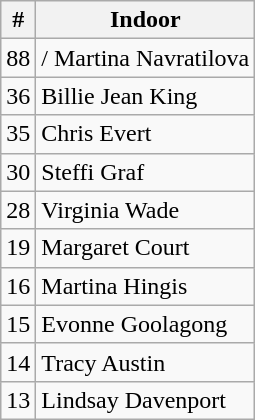<table class="wikitable">
<tr>
<th>#</th>
<th>Indoor</th>
</tr>
<tr>
<td>88</td>
<td>/ Martina Navratilova</td>
</tr>
<tr>
<td>36</td>
<td> Billie Jean King</td>
</tr>
<tr>
<td>35</td>
<td> Chris Evert</td>
</tr>
<tr>
<td>30</td>
<td> Steffi Graf</td>
</tr>
<tr>
<td>28</td>
<td> Virginia Wade</td>
</tr>
<tr>
<td>19</td>
<td> Margaret Court</td>
</tr>
<tr>
<td>16</td>
<td> Martina Hingis</td>
</tr>
<tr>
<td>15</td>
<td> Evonne Goolagong</td>
</tr>
<tr>
<td>14</td>
<td> Tracy Austin</td>
</tr>
<tr>
<td>13</td>
<td> Lindsay Davenport</td>
</tr>
</table>
